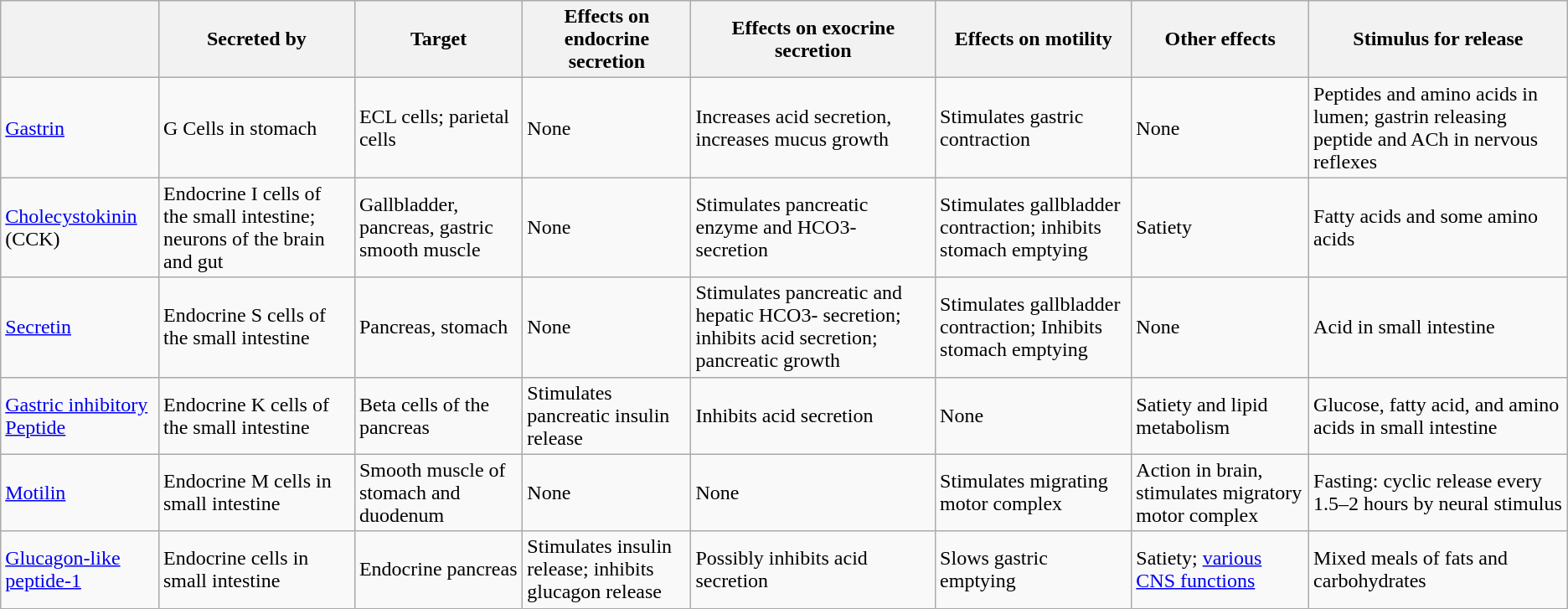<table class="wikitable">
<tr>
<th></th>
<th><strong>Secreted by</strong></th>
<th><strong>Target</strong></th>
<th><strong>Effects on endocrine secretion</strong></th>
<th><strong>Effects on exocrine secretion</strong></th>
<th><strong>Effects on motility</strong></th>
<th><strong>Other effects</strong></th>
<th><strong>Stimulus for release</strong></th>
</tr>
<tr>
<td><a href='#'>Gastrin</a></td>
<td>G Cells in stomach</td>
<td>ECL cells; parietal cells</td>
<td>None</td>
<td>Increases acid secretion, increases mucus growth</td>
<td>Stimulates gastric contraction</td>
<td>None</td>
<td>Peptides and amino acids in lumen; gastrin releasing peptide and ACh in nervous reflexes</td>
</tr>
<tr>
<td><a href='#'>Cholecystokinin</a> (CCK)</td>
<td>Endocrine I cells of the small intestine; neurons of the brain and gut</td>
<td>Gallbladder, pancreas, gastric smooth muscle</td>
<td>None</td>
<td>Stimulates pancreatic enzyme and HCO3- secretion</td>
<td>Stimulates gallbladder contraction; inhibits stomach emptying</td>
<td>Satiety</td>
<td>Fatty acids and some amino acids</td>
</tr>
<tr>
<td><a href='#'>Secretin</a></td>
<td>Endocrine S cells of the small intestine</td>
<td>Pancreas, stomach</td>
<td>None</td>
<td>Stimulates pancreatic and hepatic HCO3- secretion; inhibits acid secretion; pancreatic growth</td>
<td>Stimulates gallbladder contraction; Inhibits stomach emptying</td>
<td>None</td>
<td>Acid in small intestine</td>
</tr>
<tr>
<td><a href='#'>Gastric inhibitory Peptide</a></td>
<td>Endocrine K cells of the small intestine</td>
<td>Beta cells of the pancreas</td>
<td>Stimulates pancreatic insulin release</td>
<td>Inhibits acid secretion</td>
<td>None</td>
<td>Satiety and lipid metabolism</td>
<td>Glucose, fatty acid, and amino acids in small intestine</td>
</tr>
<tr>
<td><a href='#'>Motilin</a></td>
<td>Endocrine M cells in small intestine</td>
<td>Smooth muscle of stomach and duodenum</td>
<td>None</td>
<td>None</td>
<td>Stimulates migrating motor complex</td>
<td>Action in brain, stimulates migratory motor complex</td>
<td>Fasting: cyclic release every 1.5–2 hours by neural stimulus</td>
</tr>
<tr>
<td><a href='#'>Glucagon-like peptide-1</a></td>
<td>Endocrine cells in small intestine</td>
<td>Endocrine pancreas</td>
<td>Stimulates insulin release; inhibits glucagon release</td>
<td>Possibly inhibits acid secretion</td>
<td>Slows gastric emptying</td>
<td>Satiety; <a href='#'>various CNS functions</a></td>
<td>Mixed meals of fats and carbohydrates</td>
</tr>
</table>
